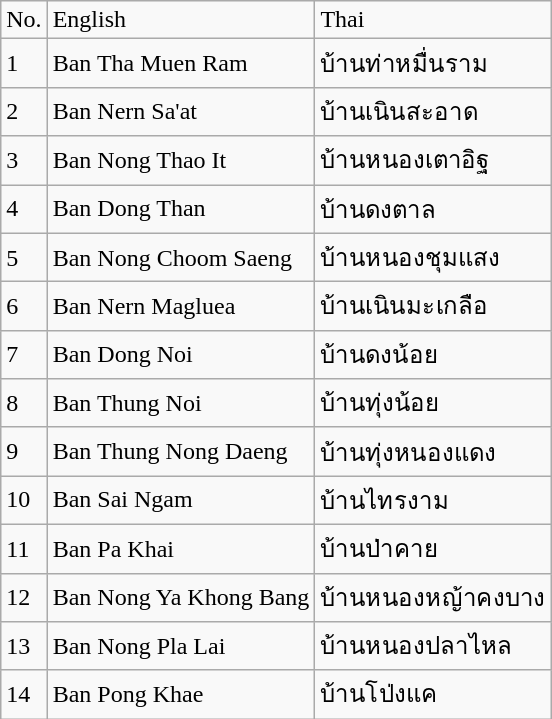<table class="wikitable">
<tr>
<td>No.</td>
<td>English</td>
<td>Thai</td>
</tr>
<tr>
<td>1</td>
<td>Ban Tha Muen Ram</td>
<td>บ้านท่าหมื่นราม</td>
</tr>
<tr>
<td>2</td>
<td>Ban Nern Sa'at</td>
<td>บ้านเนินสะอาด</td>
</tr>
<tr>
<td>3</td>
<td>Ban Nong Thao It</td>
<td>บ้านหนองเตาอิฐ</td>
</tr>
<tr>
<td>4</td>
<td>Ban Dong Than</td>
<td>บ้านดงตาล</td>
</tr>
<tr>
<td>5</td>
<td>Ban Nong Choom Saeng</td>
<td>บ้านหนองชุมแสง</td>
</tr>
<tr>
<td>6</td>
<td>Ban Nern Magluea</td>
<td>บ้านเนินมะเกลือ</td>
</tr>
<tr>
<td>7</td>
<td>Ban Dong Noi</td>
<td>บ้านดงน้อย</td>
</tr>
<tr>
<td>8</td>
<td>Ban Thung Noi</td>
<td>บ้านทุ่งน้อย</td>
</tr>
<tr>
<td>9</td>
<td>Ban Thung Nong Daeng</td>
<td>บ้านทุ่งหนองแดง</td>
</tr>
<tr>
<td>10</td>
<td>Ban Sai Ngam</td>
<td>บ้านไทรงาม</td>
</tr>
<tr>
<td>11</td>
<td>Ban Pa Khai</td>
<td>บ้านป่าคาย</td>
</tr>
<tr>
<td>12</td>
<td>Ban Nong Ya Khong Bang</td>
<td>บ้านหนองหญ้าคงบาง</td>
</tr>
<tr>
<td>13</td>
<td>Ban Nong Pla Lai</td>
<td>บ้านหนองปลาไหล</td>
</tr>
<tr>
<td>14</td>
<td>Ban Pong Khae</td>
<td>บ้านโป่งแค</td>
</tr>
</table>
